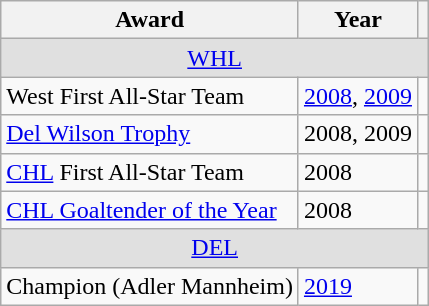<table class="wikitable">
<tr>
<th>Award</th>
<th>Year</th>
<th></th>
</tr>
<tr ALIGN="center" bgcolor="#e0e0e0">
<td colspan="3"><a href='#'>WHL</a></td>
</tr>
<tr>
<td>West First All-Star Team</td>
<td><a href='#'>2008</a>, <a href='#'>2009</a></td>
<td></td>
</tr>
<tr>
<td><a href='#'>Del Wilson Trophy</a></td>
<td>2008, 2009</td>
<td></td>
</tr>
<tr>
<td><a href='#'>CHL</a> First All-Star Team</td>
<td>2008</td>
<td></td>
</tr>
<tr>
<td><a href='#'>CHL Goaltender of the Year</a></td>
<td>2008</td>
<td></td>
</tr>
<tr ALIGN="center" bgcolor="#e0e0e0">
<td colspan="3"><a href='#'>DEL</a></td>
</tr>
<tr>
<td>Champion (Adler Mannheim)</td>
<td><a href='#'>2019</a></td>
<td></td>
</tr>
</table>
